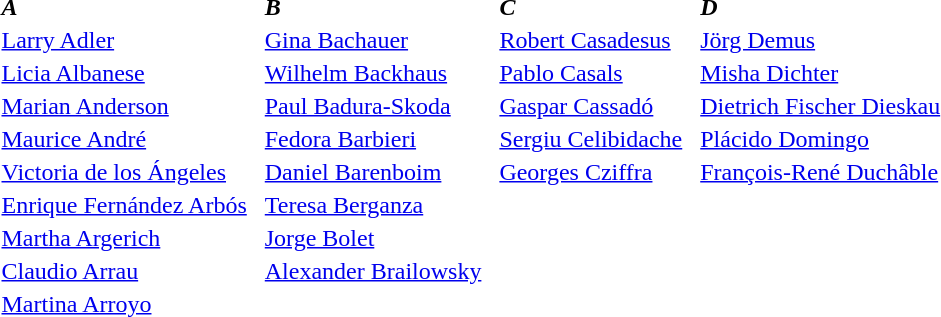<table>
<tr>
<td><strong><em>A</em></strong></td>
<td> </td>
<td><strong><em>B</em></strong></td>
<td> </td>
<td><strong><em>C</em></strong></td>
<td> </td>
<td><strong><em>D</em></strong></td>
</tr>
<tr>
<td><a href='#'>Larry Adler</a></td>
<td> </td>
<td><a href='#'>Gina Bachauer</a></td>
<td> </td>
<td><a href='#'>Robert Casadesus</a></td>
<td> </td>
<td><a href='#'>Jörg Demus</a></td>
</tr>
<tr>
<td><a href='#'>Licia Albanese</a></td>
<td></td>
<td><a href='#'>Wilhelm Backhaus</a></td>
<td></td>
<td><a href='#'>Pablo Casals</a></td>
<td></td>
<td><a href='#'>Misha Dichter</a></td>
</tr>
<tr>
<td><a href='#'>Marian Anderson</a></td>
<td></td>
<td><a href='#'>Paul Badura-Skoda</a></td>
<td></td>
<td><a href='#'>Gaspar Cassadó</a></td>
<td></td>
<td><a href='#'>Dietrich Fischer Dieskau</a></td>
</tr>
<tr>
<td><a href='#'>Maurice André</a></td>
<td> </td>
<td><a href='#'>Fedora Barbieri</a></td>
<td> </td>
<td><a href='#'>Sergiu Celibidache</a></td>
<td> </td>
<td><a href='#'>Plácido Domingo</a></td>
</tr>
<tr>
<td><a href='#'>Victoria de los Ángeles</a></td>
<td></td>
<td><a href='#'>Daniel Barenboim</a></td>
<td></td>
<td><a href='#'>Georges Cziffra</a></td>
<td></td>
<td><a href='#'>François-René Duchâble</a></td>
</tr>
<tr>
<td><a href='#'>Enrique Fernández Arbós</a></td>
<td></td>
<td><a href='#'>Teresa Berganza</a></td>
<td></td>
<td></td>
<td></td>
<td></td>
</tr>
<tr>
<td><a href='#'>Martha Argerich</a></td>
<td></td>
<td><a href='#'>Jorge Bolet</a></td>
<td></td>
<td></td>
<td></td>
<td></td>
</tr>
<tr>
<td><a href='#'>Claudio Arrau</a></td>
<td></td>
<td><a href='#'>Alexander Brailowsky</a></td>
<td></td>
<td></td>
<td></td>
<td></td>
</tr>
<tr>
<td><a href='#'>Martina Arroyo</a></td>
<td></td>
<td></td>
<td></td>
<td></td>
<td></td>
<td></td>
</tr>
<tr>
</tr>
</table>
